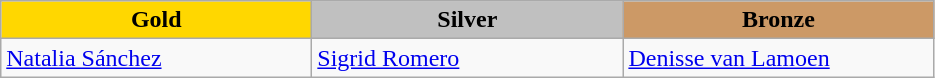<table class="wikitable" style="text-align:left">
<tr align="center">
<td width=200 bgcolor=gold><strong>Gold</strong></td>
<td width=200 bgcolor=silver><strong>Silver</strong></td>
<td width=200 bgcolor=CC9966><strong>Bronze</strong></td>
</tr>
<tr>
<td><a href='#'>Natalia Sánchez</a><br><em></em></td>
<td><a href='#'>Sigrid Romero</a><br><em></em></td>
<td><a href='#'>Denisse van Lamoen</a><br><em></em></td>
</tr>
</table>
